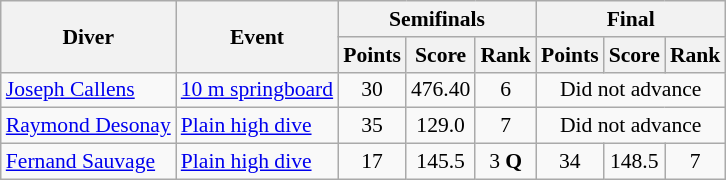<table class=wikitable style="font-size:90%">
<tr>
<th rowspan=2>Diver</th>
<th rowspan=2>Event</th>
<th colspan=3>Semifinals</th>
<th colspan=3>Final</th>
</tr>
<tr>
<th>Points</th>
<th>Score</th>
<th>Rank</th>
<th>Points</th>
<th>Score</th>
<th>Rank</th>
</tr>
<tr>
<td><a href='#'>Joseph Callens</a></td>
<td><a href='#'>10 m springboard</a></td>
<td align=center>30</td>
<td align=center>476.40</td>
<td align=center>6</td>
<td align=center colspan=3>Did not advance</td>
</tr>
<tr>
<td><a href='#'>Raymond Desonay</a></td>
<td><a href='#'>Plain high dive</a></td>
<td align=center>35</td>
<td align=center>129.0</td>
<td align=center>7</td>
<td align=center colspan=3>Did not advance</td>
</tr>
<tr>
<td><a href='#'>Fernand Sauvage</a></td>
<td><a href='#'>Plain high dive</a></td>
<td align=center>17</td>
<td align=center>145.5</td>
<td align=center>3 <strong>Q</strong></td>
<td align=center>34</td>
<td align=center>148.5</td>
<td align=center>7</td>
</tr>
</table>
